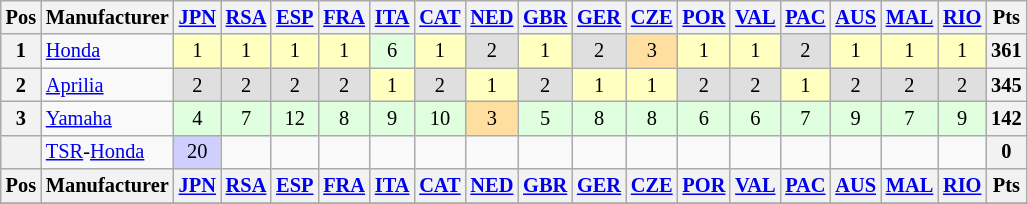<table class="wikitable" style="font-size: 85%; text-align:center">
<tr valign="top">
<th valign="middle">Pos</th>
<th valign="middle">Manufacturer</th>
<th><a href='#'>JPN</a><br></th>
<th><a href='#'>RSA</a><br></th>
<th><a href='#'>ESP</a><br></th>
<th><a href='#'>FRA</a><br></th>
<th><a href='#'>ITA</a><br></th>
<th><a href='#'>CAT</a><br></th>
<th><a href='#'>NED</a><br></th>
<th><a href='#'>GBR</a><br></th>
<th><a href='#'>GER</a><br></th>
<th><a href='#'>CZE</a><br></th>
<th><a href='#'>POR</a><br></th>
<th><a href='#'>VAL</a><br></th>
<th><a href='#'>PAC</a><br></th>
<th><a href='#'>AUS</a><br></th>
<th><a href='#'>MAL</a><br></th>
<th><a href='#'>RIO</a><br></th>
<th valign="middle">Pts</th>
</tr>
<tr>
<th>1</th>
<td align="left"> <a href='#'>Honda</a></td>
<td style="background:#ffffbf;">1</td>
<td style="background:#ffffbf;">1</td>
<td style="background:#ffffbf;">1</td>
<td style="background:#ffffbf;">1</td>
<td style="background:#dfffdf;">6</td>
<td style="background:#ffffbf;">1</td>
<td style="background:#dfdfdf;">2</td>
<td style="background:#ffffbf;">1</td>
<td style="background:#dfdfdf;">2</td>
<td style="background:#ffdf9f;">3</td>
<td style="background:#ffffbf;">1</td>
<td style="background:#ffffbf;">1</td>
<td style="background:#dfdfdf;">2</td>
<td style="background:#ffffbf;">1</td>
<td style="background:#ffffbf;">1</td>
<td style="background:#ffffbf;">1</td>
<th>361</th>
</tr>
<tr>
<th>2</th>
<td align="left"> <a href='#'>Aprilia</a></td>
<td style="background:#dfdfdf;">2</td>
<td style="background:#dfdfdf;">2</td>
<td style="background:#dfdfdf;">2</td>
<td style="background:#dfdfdf;">2</td>
<td style="background:#ffffbf;">1</td>
<td style="background:#dfdfdf;">2</td>
<td style="background:#ffffbf;">1</td>
<td style="background:#dfdfdf;">2</td>
<td style="background:#ffffbf;">1</td>
<td style="background:#ffffbf;">1</td>
<td style="background:#dfdfdf;">2</td>
<td style="background:#dfdfdf;">2</td>
<td style="background:#ffffbf;">1</td>
<td style="background:#dfdfdf;">2</td>
<td style="background:#dfdfdf;">2</td>
<td style="background:#dfdfdf;">2</td>
<th>345</th>
</tr>
<tr>
<th>3</th>
<td align="left"> <a href='#'>Yamaha</a></td>
<td style="background:#dfffdf;">4</td>
<td style="background:#dfffdf;">7</td>
<td style="background:#dfffdf;">12</td>
<td style="background:#dfffdf;">8</td>
<td style="background:#dfffdf;">9</td>
<td style="background:#dfffdf;">10</td>
<td style="background:#ffdf9f;">3</td>
<td style="background:#dfffdf;">5</td>
<td style="background:#dfffdf;">8</td>
<td style="background:#dfffdf;">8</td>
<td style="background:#dfffdf;">6</td>
<td style="background:#dfffdf;">6</td>
<td style="background:#dfffdf;">7</td>
<td style="background:#dfffdf;">9</td>
<td style="background:#dfffdf;">7</td>
<td style="background:#dfffdf;">9</td>
<th>142</th>
</tr>
<tr>
<th></th>
<td align="left"> <a href='#'>TSR</a>-<a href='#'>Honda</a></td>
<td style="background:#cfcfff;">20</td>
<td></td>
<td></td>
<td></td>
<td></td>
<td></td>
<td></td>
<td></td>
<td></td>
<td></td>
<td></td>
<td></td>
<td></td>
<td></td>
<td></td>
<td></td>
<th>0</th>
</tr>
<tr valign="top">
<th valign="middle">Pos</th>
<th valign="middle">Manufacturer</th>
<th><a href='#'>JPN</a><br></th>
<th><a href='#'>RSA</a><br></th>
<th><a href='#'>ESP</a><br></th>
<th><a href='#'>FRA</a><br></th>
<th><a href='#'>ITA</a><br></th>
<th><a href='#'>CAT</a><br></th>
<th><a href='#'>NED</a><br></th>
<th><a href='#'>GBR</a><br></th>
<th><a href='#'>GER</a><br></th>
<th><a href='#'>CZE</a><br></th>
<th><a href='#'>POR</a><br></th>
<th><a href='#'>VAL</a><br></th>
<th><a href='#'>PAC</a><br></th>
<th><a href='#'>AUS</a><br></th>
<th><a href='#'>MAL</a><br></th>
<th><a href='#'>RIO</a><br></th>
<th valign="middle">Pts</th>
</tr>
<tr>
</tr>
</table>
